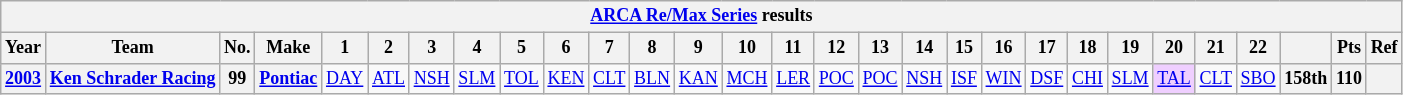<table class="wikitable" style="text-align:center; font-size:75%">
<tr>
<th colspan=29><a href='#'>ARCA Re/Max Series</a> results</th>
</tr>
<tr>
<th>Year</th>
<th>Team</th>
<th>No.</th>
<th>Make</th>
<th>1</th>
<th>2</th>
<th>3</th>
<th>4</th>
<th>5</th>
<th>6</th>
<th>7</th>
<th>8</th>
<th>9</th>
<th>10</th>
<th>11</th>
<th>12</th>
<th>13</th>
<th>14</th>
<th>15</th>
<th>16</th>
<th>17</th>
<th>18</th>
<th>19</th>
<th>20</th>
<th>21</th>
<th>22</th>
<th></th>
<th>Pts</th>
<th>Ref</th>
</tr>
<tr>
<th><a href='#'>2003</a></th>
<th><a href='#'>Ken Schrader Racing</a></th>
<th>99</th>
<th><a href='#'>Pontiac</a></th>
<td><a href='#'>DAY</a></td>
<td><a href='#'>ATL</a></td>
<td><a href='#'>NSH</a></td>
<td><a href='#'>SLM</a></td>
<td><a href='#'>TOL</a></td>
<td><a href='#'>KEN</a></td>
<td><a href='#'>CLT</a></td>
<td><a href='#'>BLN</a></td>
<td><a href='#'>KAN</a></td>
<td><a href='#'>MCH</a></td>
<td><a href='#'>LER</a></td>
<td><a href='#'>POC</a></td>
<td><a href='#'>POC</a></td>
<td><a href='#'>NSH</a></td>
<td><a href='#'>ISF</a></td>
<td><a href='#'>WIN</a></td>
<td><a href='#'>DSF</a></td>
<td><a href='#'>CHI</a></td>
<td><a href='#'>SLM</a></td>
<td style="background:#EFCFFF;"><a href='#'>TAL</a><br></td>
<td><a href='#'>CLT</a></td>
<td><a href='#'>SBO</a></td>
<th>158th</th>
<th>110</th>
<th></th>
</tr>
</table>
